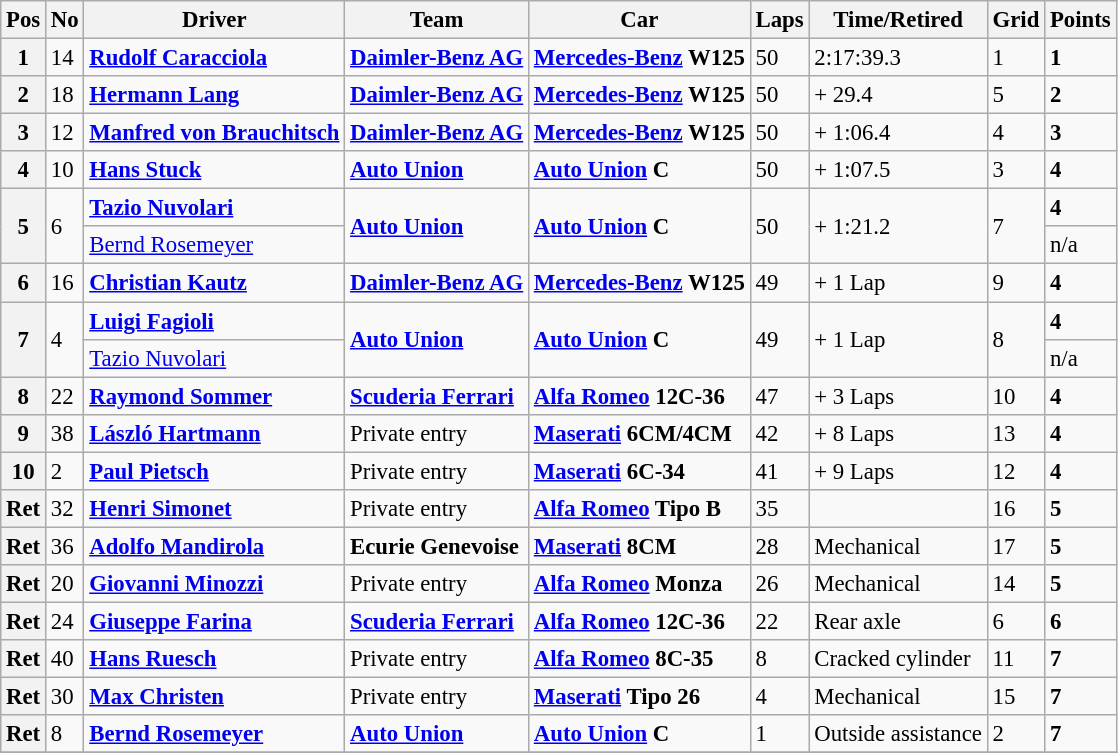<table class="wikitable" style="font-size: 95%;">
<tr>
<th>Pos</th>
<th>No</th>
<th>Driver</th>
<th>Team</th>
<th>Car</th>
<th>Laps</th>
<th>Time/Retired</th>
<th>Grid</th>
<th>Points</th>
</tr>
<tr>
<th>1</th>
<td>14</td>
<td>  <strong><a href='#'>Rudolf Caracciola</a></strong></td>
<td><strong><a href='#'>Daimler-Benz AG</a></strong></td>
<td><strong><a href='#'>Mercedes-Benz</a> W125</strong></td>
<td>50</td>
<td>2:17:39.3</td>
<td>1</td>
<td><strong>1</strong></td>
</tr>
<tr>
<th>2</th>
<td>18</td>
<td> <strong><a href='#'>Hermann Lang</a></strong></td>
<td><strong><a href='#'>Daimler-Benz AG</a></strong></td>
<td><strong><a href='#'>Mercedes-Benz</a> W125</strong></td>
<td>50</td>
<td>+ 29.4</td>
<td>5</td>
<td><strong>2</strong></td>
</tr>
<tr>
<th>3</th>
<td>12</td>
<td>  <strong><a href='#'>Manfred von Brauchitsch</a></strong></td>
<td><strong><a href='#'>Daimler-Benz AG</a></strong></td>
<td><strong><a href='#'>Mercedes-Benz</a> W125</strong></td>
<td>50</td>
<td>+ 1:06.4</td>
<td>4</td>
<td><strong>3</strong></td>
</tr>
<tr>
<th>4</th>
<td>10</td>
<td> <strong><a href='#'>Hans Stuck</a></strong></td>
<td><strong><a href='#'>Auto Union</a></strong></td>
<td><strong><a href='#'>Auto Union</a> C</strong></td>
<td>50</td>
<td>+ 1:07.5</td>
<td>3</td>
<td><strong>4</strong></td>
</tr>
<tr>
<th rowspan=2>5</th>
<td rowspan=2>6</td>
<td> <strong><a href='#'>Tazio Nuvolari</a></strong></td>
<td rowspan=2><strong><a href='#'>Auto Union</a></strong></td>
<td rowspan=2><strong><a href='#'>Auto Union</a> C</strong></td>
<td rowspan=2>50</td>
<td rowspan=2>+ 1:21.2</td>
<td rowspan=2>7</td>
<td><strong>4</strong></td>
</tr>
<tr>
<td> <a href='#'>Bernd Rosemeyer</a></td>
<td>n/a</td>
</tr>
<tr>
<th>6</th>
<td>16</td>
<td> <strong><a href='#'>Christian Kautz</a></strong></td>
<td><strong><a href='#'>Daimler-Benz AG</a></strong></td>
<td><strong><a href='#'>Mercedes-Benz</a> W125</strong></td>
<td>49</td>
<td>+ 1 Lap</td>
<td>9</td>
<td><strong>4</strong></td>
</tr>
<tr>
<th rowspan=2>7</th>
<td rowspan=2>4</td>
<td> <strong><a href='#'>Luigi Fagioli</a></strong></td>
<td rowspan=2><strong><a href='#'>Auto Union</a></strong></td>
<td rowspan=2><strong><a href='#'>Auto Union</a> C</strong></td>
<td rowspan=2>49</td>
<td rowspan=2>+ 1 Lap</td>
<td rowspan=2>8</td>
<td><strong>4</strong></td>
</tr>
<tr>
<td> <a href='#'>Tazio Nuvolari</a></td>
<td>n/a</td>
</tr>
<tr>
<th>8</th>
<td>22</td>
<td> <strong><a href='#'>Raymond Sommer</a></strong></td>
<td><strong><a href='#'>Scuderia Ferrari</a></strong></td>
<td><strong><a href='#'>Alfa Romeo</a> 12C-36</strong></td>
<td>47</td>
<td>+ 3 Laps</td>
<td>10</td>
<td><strong>4</strong></td>
</tr>
<tr>
<th>9</th>
<td>38</td>
<td> <strong><a href='#'>László Hartmann</a></strong></td>
<td>Private entry</td>
<td><strong><a href='#'>Maserati</a> 6CM/4CM</strong></td>
<td>42</td>
<td>+ 8 Laps</td>
<td>13</td>
<td><strong>4</strong></td>
</tr>
<tr>
<th>10</th>
<td>2</td>
<td> <strong><a href='#'>Paul Pietsch</a></strong></td>
<td>Private entry</td>
<td><strong><a href='#'>Maserati</a> 6C-34</strong></td>
<td>41</td>
<td>+ 9 Laps</td>
<td>12</td>
<td><strong>4</strong></td>
</tr>
<tr>
<th>Ret</th>
<td>32</td>
<td> <strong><a href='#'>Henri Simonet</a></strong></td>
<td>Private entry</td>
<td><strong><a href='#'>Alfa Romeo</a> Tipo B</strong></td>
<td>35</td>
<td></td>
<td>16</td>
<td><strong>5</strong></td>
</tr>
<tr>
<th>Ret</th>
<td>36</td>
<td> <strong><a href='#'>Adolfo Mandirola</a></strong></td>
<td><strong>Ecurie Genevoise</strong></td>
<td><strong><a href='#'>Maserati</a> 8CM</strong></td>
<td>28</td>
<td>Mechanical</td>
<td>17</td>
<td><strong>5</strong></td>
</tr>
<tr>
<th>Ret</th>
<td>20</td>
<td> <strong><a href='#'>Giovanni Minozzi</a></strong></td>
<td>Private entry</td>
<td><strong><a href='#'>Alfa Romeo</a> Monza</strong></td>
<td>26</td>
<td>Mechanical</td>
<td>14</td>
<td><strong>5</strong></td>
</tr>
<tr>
<th>Ret</th>
<td>24</td>
<td> <strong><a href='#'>Giuseppe Farina</a></strong></td>
<td><strong><a href='#'>Scuderia Ferrari</a></strong></td>
<td><strong><a href='#'>Alfa Romeo</a> 12C-36</strong></td>
<td>22</td>
<td>Rear axle</td>
<td>6</td>
<td><strong>6</strong></td>
</tr>
<tr>
<th>Ret</th>
<td>40</td>
<td> <strong><a href='#'>Hans Ruesch</a></strong></td>
<td>Private entry</td>
<td><strong><a href='#'>Alfa Romeo</a> 8C-35</strong></td>
<td>8</td>
<td>Cracked cylinder</td>
<td>11</td>
<td><strong>7</strong></td>
</tr>
<tr>
<th>Ret</th>
<td>30</td>
<td> <strong><a href='#'>Max Christen</a></strong></td>
<td>Private entry</td>
<td><strong><a href='#'>Maserati</a> Tipo 26</strong></td>
<td>4</td>
<td>Mechanical</td>
<td>15</td>
<td><strong>7</strong></td>
</tr>
<tr>
<th>Ret</th>
<td>8</td>
<td> <strong><a href='#'>Bernd Rosemeyer</a></strong></td>
<td><strong><a href='#'>Auto Union</a></strong></td>
<td><strong><a href='#'>Auto Union</a> C</strong></td>
<td>1</td>
<td>Outside assistance</td>
<td>2</td>
<td><strong>7</strong></td>
</tr>
<tr>
</tr>
</table>
